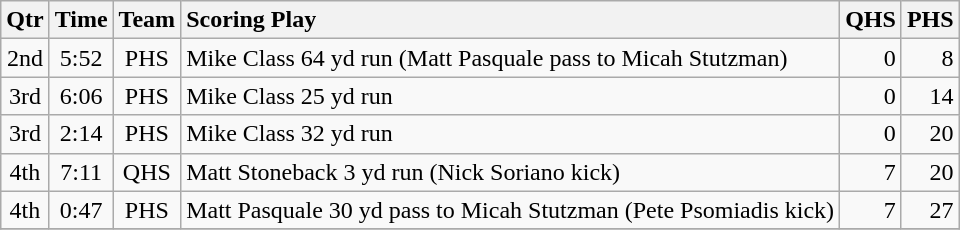<table class="wikitable">
<tr>
<th style="text-align: center;">Qtr</th>
<th style="text-align: center;">Time</th>
<th style="text-align: center;">Team</th>
<th style="text-align: left;">Scoring Play</th>
<th style="text-align: right;">QHS</th>
<th style="text-align: right;">PHS</th>
</tr>
<tr>
<td style="text-align: center;">2nd</td>
<td style="text-align: center;">5:52</td>
<td style="text-align: center;">PHS</td>
<td style="text-align: left;">Mike Class 64 yd run (Matt Pasquale pass to Micah Stutzman)</td>
<td style="text-align: right;">0</td>
<td style="text-align: right;">8</td>
</tr>
<tr>
<td style="text-align: center;">3rd</td>
<td style="text-align: center;">6:06</td>
<td style="text-align: center;">PHS</td>
<td style="text-align: left;">Mike Class 25 yd run</td>
<td style="text-align: right;">0</td>
<td style="text-align: right;">14</td>
</tr>
<tr>
<td style="text-align: center;">3rd</td>
<td style="text-align: center;">2:14</td>
<td style="text-align: center;">PHS</td>
<td style="text-align: left;">Mike Class 32 yd run</td>
<td style="text-align: right;">0</td>
<td style="text-align: right;">20</td>
</tr>
<tr>
<td style="text-align: center;">4th</td>
<td style="text-align: center;">7:11</td>
<td style="text-align: center;">QHS</td>
<td style="text-align: left;">Matt Stoneback 3 yd run (Nick Soriano kick)</td>
<td style="text-align: right;">7</td>
<td style="text-align: right;">20</td>
</tr>
<tr>
<td style="text-align: center;">4th</td>
<td style="text-align: center;">0:47</td>
<td style="text-align: center;">PHS</td>
<td style="text-align: left;">Matt Pasquale 30 yd pass to Micah Stutzman (Pete Psomiadis kick)</td>
<td style="text-align: right;">7</td>
<td style="text-align: right;">27</td>
</tr>
<tr>
</tr>
</table>
